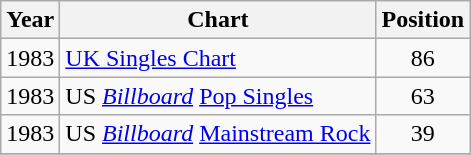<table class="wikitable">
<tr>
<th align="left">Year</th>
<th align="left">Chart</th>
<th align="left">Position</th>
</tr>
<tr>
<td>1983</td>
<td><a href='#'>UK Singles Chart</a></td>
<td align="center">86</td>
</tr>
<tr>
<td>1983</td>
<td>US <em><a href='#'>Billboard</a></em> <a href='#'>Pop Singles</a></td>
<td align="center">63</td>
</tr>
<tr>
<td>1983</td>
<td>US <em><a href='#'>Billboard</a></em> <a href='#'>Mainstream Rock</a></td>
<td align="center">39</td>
</tr>
<tr>
</tr>
</table>
